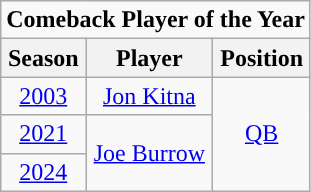<table class="wikitable sortable" style="text-align:center">
<tr>
<td colspan="4"><strong>Comeback Player of the Year</strong></td>
</tr>
<tr>
<th>Season</th>
<th>Player</th>
<th>Position</th>
</tr>
<tr>
<td><a href='#'>2003</a></td>
<td><a href='#'>Jon Kitna</a></td>
<td rowspan=3><a href='#'>QB</a></td>
</tr>
<tr>
<td><a href='#'>2021</a></td>
<td rowspan=2><a href='#'>Joe Burrow</a></td>
</tr>
<tr>
<td><a href='#'>2024</a></td>
</tr>
</table>
